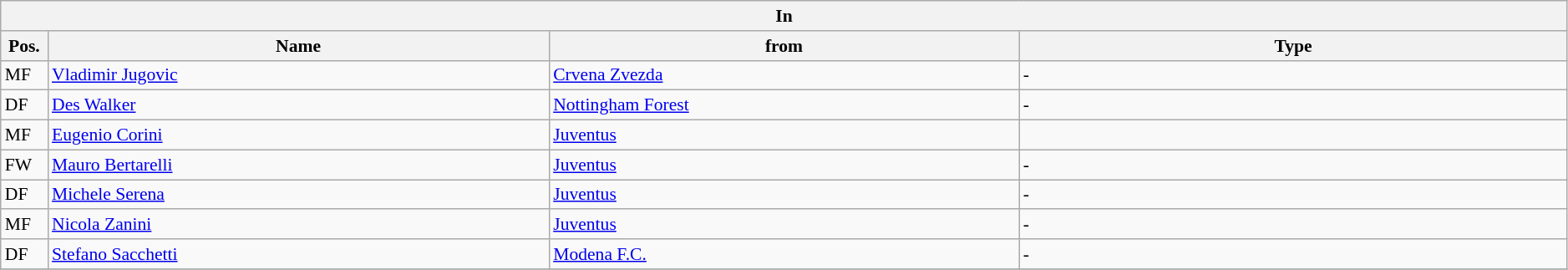<table class="wikitable" style="font-size:90%;width:99%;">
<tr>
<th colspan="4">In</th>
</tr>
<tr>
<th width=3%>Pos.</th>
<th width=32%>Name</th>
<th width=30%>from</th>
<th width=35%>Type</th>
</tr>
<tr>
<td>MF</td>
<td><a href='#'>Vladimir Jugovic</a></td>
<td><a href='#'>Crvena Zvezda</a></td>
<td>-</td>
</tr>
<tr>
<td>DF</td>
<td><a href='#'>Des Walker</a></td>
<td><a href='#'>Nottingham Forest</a></td>
<td>-</td>
</tr>
<tr>
<td>MF</td>
<td><a href='#'>Eugenio Corini</a></td>
<td><a href='#'>Juventus</a></td>
<td></td>
</tr>
<tr>
<td>FW</td>
<td><a href='#'>Mauro Bertarelli</a></td>
<td><a href='#'>Juventus</a></td>
<td>-</td>
</tr>
<tr>
<td>DF</td>
<td><a href='#'>Michele Serena</a></td>
<td><a href='#'>Juventus</a></td>
<td>-</td>
</tr>
<tr>
<td>MF</td>
<td><a href='#'>Nicola Zanini</a></td>
<td><a href='#'>Juventus</a></td>
<td>-</td>
</tr>
<tr>
<td>DF</td>
<td><a href='#'>Stefano Sacchetti</a></td>
<td><a href='#'>Modena F.C.</a></td>
<td>-</td>
</tr>
<tr>
</tr>
</table>
